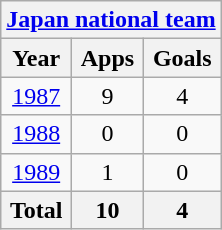<table class="wikitable" style="text-align:center">
<tr>
<th colspan=3><a href='#'>Japan national team</a></th>
</tr>
<tr>
<th>Year</th>
<th>Apps</th>
<th>Goals</th>
</tr>
<tr>
<td><a href='#'>1987</a></td>
<td>9</td>
<td>4</td>
</tr>
<tr>
<td><a href='#'>1988</a></td>
<td>0</td>
<td>0</td>
</tr>
<tr>
<td><a href='#'>1989</a></td>
<td>1</td>
<td>0</td>
</tr>
<tr>
<th>Total</th>
<th>10</th>
<th>4</th>
</tr>
</table>
